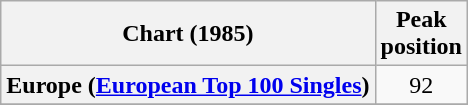<table class="wikitable plainrowheaders" style="text-align:center">
<tr>
<th>Chart (1985)</th>
<th>Peak<br>position</th>
</tr>
<tr>
<th scope="row">Europe (<a href='#'>European Top 100 Singles</a>)</th>
<td>92</td>
</tr>
<tr>
</tr>
</table>
